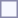<table style="border:1px solid #8888aa; background-color:#f7f8ff; padding:5px; font-size:95%; margin: 0px 12px 12px 0px;">
</table>
